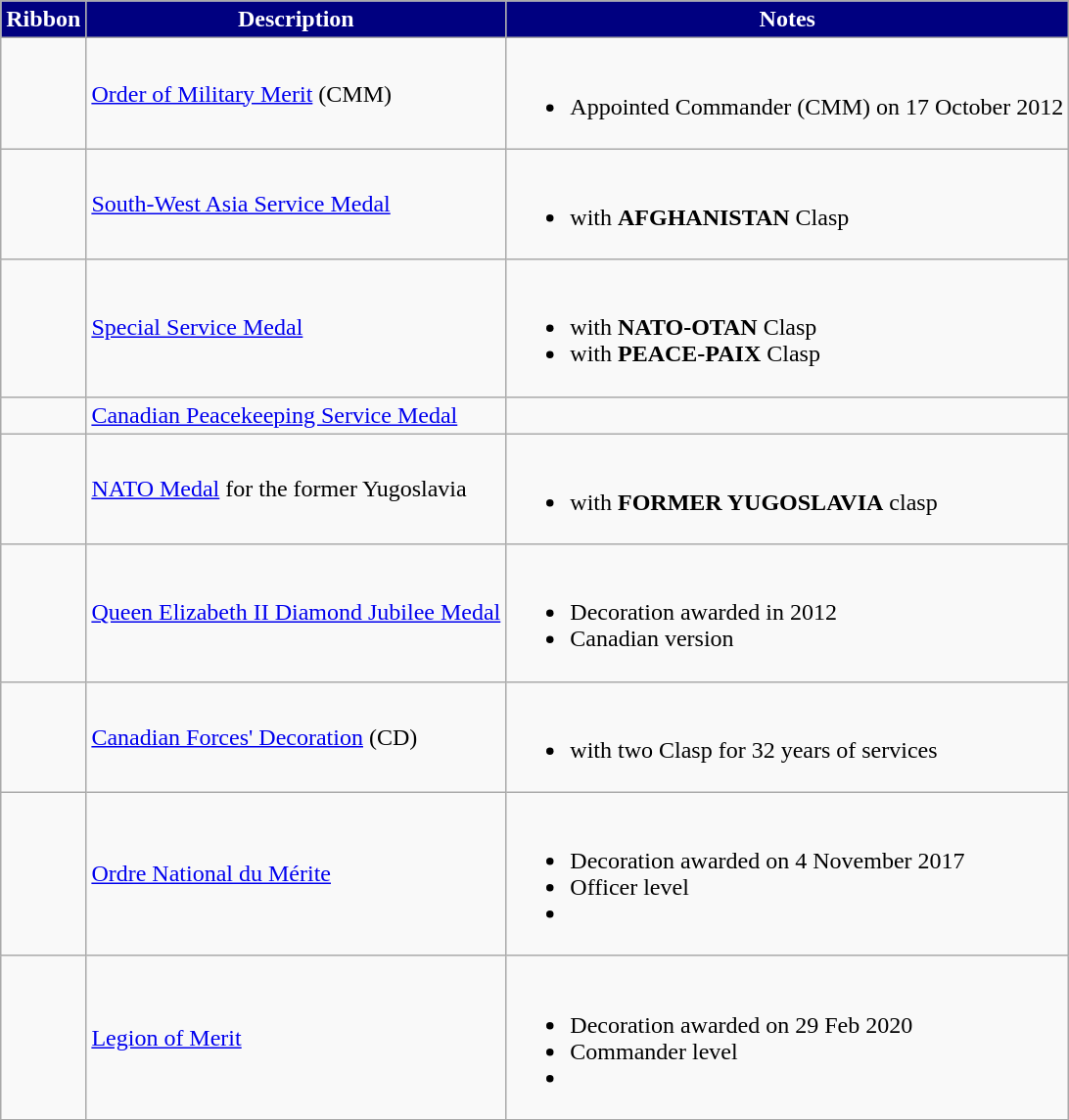<table class="wikitable">
<tr style="background:Navy;color:White" align="center">
<td><strong>Ribbon</strong></td>
<td><strong>Description</strong></td>
<td><strong>Notes</strong></td>
</tr>
<tr>
<td></td>
<td><a href='#'>Order of Military Merit</a> (CMM)</td>
<td><br><ul><li>Appointed Commander (CMM) on 17 October 2012</li></ul></td>
</tr>
<tr>
<td></td>
<td><a href='#'>South-West Asia Service Medal</a></td>
<td><br><ul><li>with <strong>AFGHANISTAN</strong> Clasp</li></ul></td>
</tr>
<tr>
<td><span></span></td>
<td><a href='#'>Special Service Medal</a></td>
<td><br><ul><li>with <strong>NATO-OTAN</strong> Clasp</li><li>with <strong>PEACE-PAIX</strong> Clasp</li></ul></td>
</tr>
<tr>
<td></td>
<td><a href='#'>Canadian Peacekeeping Service Medal</a></td>
<td></td>
</tr>
<tr>
<td></td>
<td><a href='#'>NATO Medal</a> for the former Yugoslavia</td>
<td><br><ul><li>with <strong>FORMER YUGOSLAVIA</strong> clasp</li></ul></td>
</tr>
<tr>
<td></td>
<td><a href='#'>Queen Elizabeth II Diamond Jubilee Medal</a></td>
<td><br><ul><li>Decoration awarded in 2012</li><li>Canadian version</li></ul></td>
</tr>
<tr>
<td></td>
<td><a href='#'>Canadian Forces' Decoration</a> (CD)</td>
<td><br><ul><li>with two Clasp for 32 years of services</li></ul></td>
</tr>
<tr>
<td></td>
<td><a href='#'>Ordre National du Mérite</a></td>
<td><br><ul><li>Decoration awarded on 4 November 2017 </li><li>Officer level</li><li></li></ul></td>
</tr>
<tr>
<td></td>
<td><a href='#'>Legion of Merit</a></td>
<td><br><ul><li>Decoration awarded on 29 Feb 2020 </li><li>Commander level</li><li></li></ul></td>
</tr>
<tr>
</tr>
</table>
